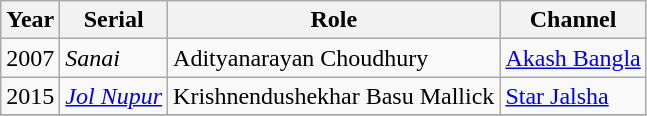<table class="wikitable sortable">
<tr>
<th>Year</th>
<th>Serial</th>
<th>Role</th>
<th>Channel</th>
</tr>
<tr>
<td>2007</td>
<td><em>Sanai</em></td>
<td>Adityanarayan Choudhury</td>
<td><a href='#'>Akash Bangla</a></td>
</tr>
<tr>
<td>2015</td>
<td><em><a href='#'>Jol Nupur</a></em></td>
<td>Krishnendushekhar Basu Mallick</td>
<td><a href='#'>Star Jalsha</a></td>
</tr>
<tr>
</tr>
</table>
